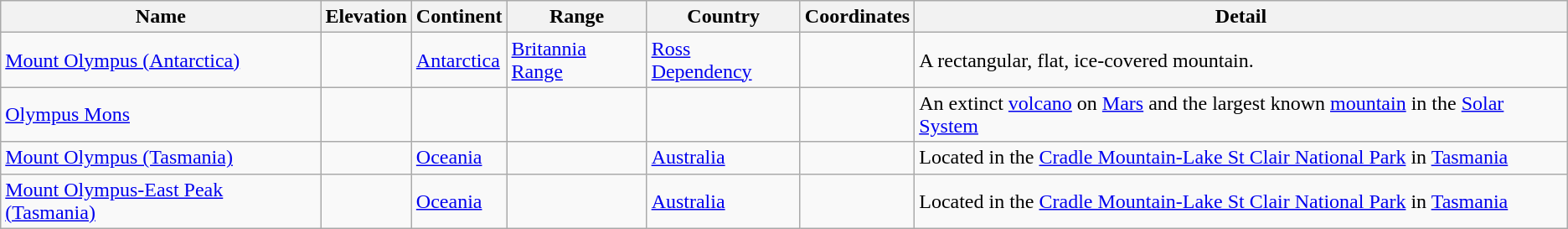<table class="wikitable sortable">
<tr>
<th>Name</th>
<th>Elevation</th>
<th>Continent</th>
<th>Range</th>
<th>Country</th>
<th>Coordinates</th>
<th>Detail</th>
</tr>
<tr>
<td><a href='#'>Mount Olympus (Antarctica)</a></td>
<td></td>
<td><a href='#'>Antarctica</a></td>
<td><a href='#'>Britannia Range</a></td>
<td><a href='#'>Ross Dependency</a></td>
<td></td>
<td>A rectangular, flat, ice-covered mountain.</td>
</tr>
<tr>
<td><a href='#'>Olympus Mons</a></td>
<td align=right></td>
<td></td>
<td></td>
<td></td>
<td></td>
<td>An extinct <a href='#'>volcano</a> on <a href='#'>Mars</a> and the largest known <a href='#'>mountain</a> in the <a href='#'>Solar System</a></td>
</tr>
<tr>
<td><a href='#'>Mount Olympus (Tasmania)</a></td>
<td align=right></td>
<td><a href='#'>Oceania</a></td>
<td></td>
<td><a href='#'>Australia</a></td>
<td></td>
<td>Located in the <a href='#'>Cradle Mountain-Lake St Clair National Park</a> in <a href='#'>Tasmania</a></td>
</tr>
<tr>
<td><a href='#'>Mount Olympus-East Peak (Tasmania)</a></td>
<td align=right></td>
<td><a href='#'>Oceania</a></td>
<td></td>
<td><a href='#'>Australia</a></td>
<td></td>
<td>Located in the <a href='#'>Cradle Mountain-Lake St Clair National Park</a> in <a href='#'>Tasmania</a></td>
</tr>
</table>
